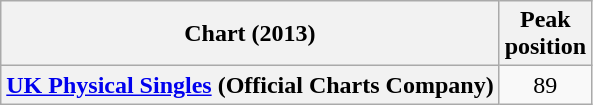<table class="wikitable plainrowheaders">
<tr>
<th scope="col">Chart (2013)</th>
<th scope="col">Peak<br>position</th>
</tr>
<tr>
<th scope="row"><a href='#'>UK Physical Singles</a> (Official Charts Company)</th>
<td align="center">89</td>
</tr>
</table>
